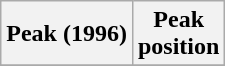<table class="wikitable plainrowheaders" style="text-align:center">
<tr>
<th scope="col">Peak (1996)</th>
<th scope="col">Peak<br>position</th>
</tr>
<tr>
</tr>
</table>
